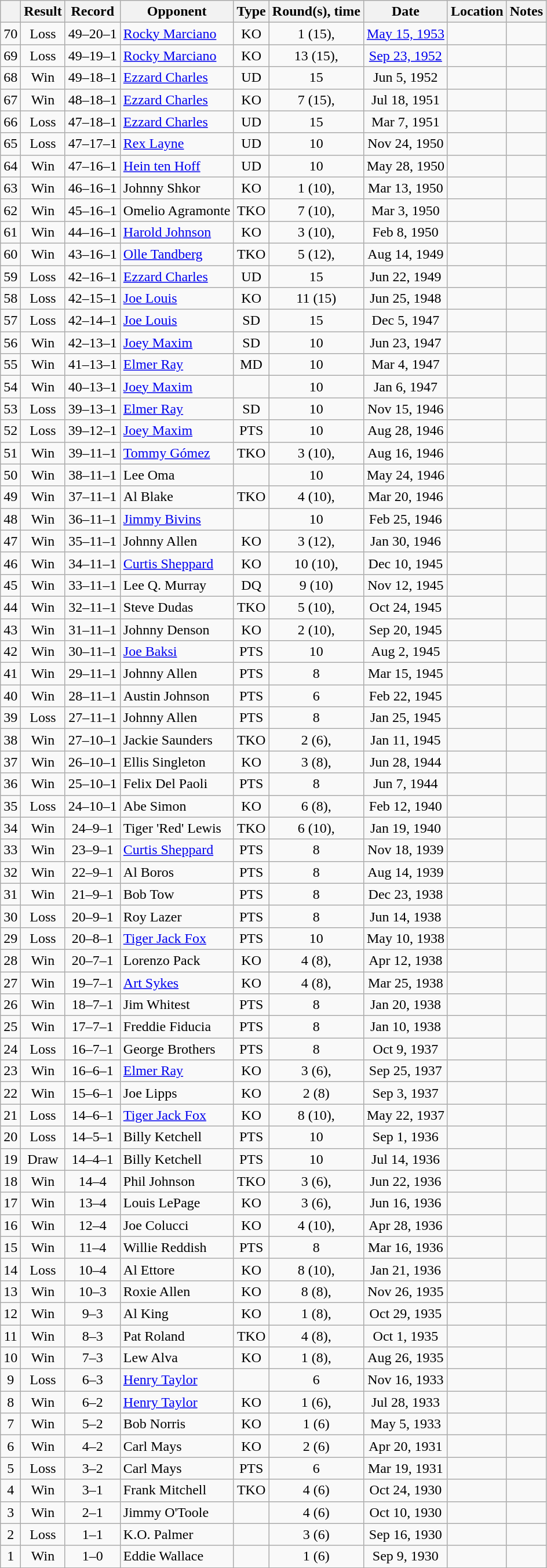<table class="wikitable" style="text-align:center">
<tr>
<th></th>
<th>Result</th>
<th>Record</th>
<th>Opponent</th>
<th>Type</th>
<th>Round(s), time</th>
<th>Date</th>
<th>Location</th>
<th>Notes</th>
</tr>
<tr>
<td>70</td>
<td>Loss</td>
<td>49–20–1</td>
<td style="text-align:left;"><a href='#'>Rocky Marciano</a></td>
<td>KO</td>
<td>1 (15), </td>
<td><a href='#'>May 15, 1953</a></td>
<td style="text-align:left;"></td>
<td style="text-align:left;"></td>
</tr>
<tr>
<td>69</td>
<td>Loss</td>
<td>49–19–1</td>
<td style="text-align:left;"><a href='#'>Rocky Marciano</a></td>
<td>KO</td>
<td>13 (15), </td>
<td><a href='#'>Sep 23, 1952</a></td>
<td style="text-align:left;"></td>
<td style="text-align:left;"></td>
</tr>
<tr>
<td>68</td>
<td>Win</td>
<td>49–18–1</td>
<td style="text-align:left;"><a href='#'>Ezzard Charles</a></td>
<td>UD</td>
<td>15</td>
<td>Jun 5, 1952</td>
<td style="text-align:left;"></td>
<td style="text-align:left;"></td>
</tr>
<tr>
<td>67</td>
<td>Win</td>
<td>48–18–1</td>
<td style="text-align:left;"><a href='#'>Ezzard Charles</a></td>
<td>KO</td>
<td>7 (15), </td>
<td>Jul 18, 1951</td>
<td style="text-align:left;"></td>
<td style="text-align:left;"></td>
</tr>
<tr>
<td>66</td>
<td>Loss</td>
<td>47–18–1</td>
<td style="text-align:left;"><a href='#'>Ezzard Charles</a></td>
<td>UD</td>
<td>15</td>
<td>Mar 7, 1951</td>
<td style="text-align:left;"></td>
<td style="text-align:left;"></td>
</tr>
<tr>
<td>65</td>
<td>Loss</td>
<td>47–17–1</td>
<td style="text-align:left;"><a href='#'>Rex Layne</a></td>
<td>UD</td>
<td>10</td>
<td>Nov 24, 1950</td>
<td style="text-align:left;"></td>
<td></td>
</tr>
<tr>
<td>64</td>
<td>Win</td>
<td>47–16–1</td>
<td style="text-align:left;"><a href='#'>Hein ten Hoff</a></td>
<td>UD</td>
<td>10</td>
<td>May 28, 1950</td>
<td style="text-align:left;"></td>
<td></td>
</tr>
<tr>
<td>63</td>
<td>Win</td>
<td>46–16–1</td>
<td style="text-align:left;">Johnny Shkor</td>
<td>KO</td>
<td>1 (10), </td>
<td>Mar 13, 1950</td>
<td style="text-align:left;"></td>
<td></td>
</tr>
<tr>
<td>62</td>
<td>Win</td>
<td>45–16–1</td>
<td style="text-align:left;">Omelio Agramonte</td>
<td>TKO</td>
<td>7 (10), </td>
<td>Mar 3, 1950</td>
<td style="text-align:left;"></td>
<td></td>
</tr>
<tr>
<td>61</td>
<td>Win</td>
<td>44–16–1</td>
<td style="text-align:left;"><a href='#'>Harold Johnson</a></td>
<td>KO</td>
<td>3 (10), </td>
<td>Feb 8, 1950</td>
<td style="text-align:left;"></td>
<td></td>
</tr>
<tr>
<td>60</td>
<td>Win</td>
<td>43–16–1</td>
<td style="text-align:left;"><a href='#'>Olle Tandberg</a></td>
<td>TKO</td>
<td>5 (12), </td>
<td>Aug 14, 1949</td>
<td style="text-align:left;"></td>
<td></td>
</tr>
<tr>
<td>59</td>
<td>Loss</td>
<td>42–16–1</td>
<td style="text-align:left;"><a href='#'>Ezzard Charles</a></td>
<td>UD</td>
<td>15</td>
<td>Jun 22, 1949</td>
<td style="text-align:left;"></td>
<td style="text-align:left;"></td>
</tr>
<tr>
<td>58</td>
<td>Loss</td>
<td>42–15–1</td>
<td style="text-align:left;"><a href='#'>Joe Louis</a></td>
<td>KO</td>
<td>11 (15)</td>
<td>Jun 25, 1948</td>
<td style="text-align:left;"></td>
<td style="text-align:left;"></td>
</tr>
<tr>
<td>57</td>
<td>Loss</td>
<td>42–14–1</td>
<td style="text-align:left;"><a href='#'>Joe Louis</a></td>
<td>SD</td>
<td>15</td>
<td>Dec 5, 1947</td>
<td style="text-align:left;"></td>
<td style="text-align:left;"></td>
</tr>
<tr>
<td>56</td>
<td>Win</td>
<td>42–13–1</td>
<td style="text-align:left;"><a href='#'>Joey Maxim</a></td>
<td>SD</td>
<td>10</td>
<td>Jun 23, 1947</td>
<td style="text-align:left;"></td>
<td></td>
</tr>
<tr>
<td>55</td>
<td>Win</td>
<td>41–13–1</td>
<td style="text-align:left;"><a href='#'>Elmer Ray</a></td>
<td>MD</td>
<td>10</td>
<td>Mar 4, 1947</td>
<td style="text-align:left;"></td>
<td></td>
</tr>
<tr>
<td>54</td>
<td>Win</td>
<td>40–13–1</td>
<td style="text-align:left;"><a href='#'>Joey Maxim</a></td>
<td></td>
<td>10</td>
<td>Jan 6, 1947</td>
<td style="text-align:left;"></td>
<td></td>
</tr>
<tr>
<td>53</td>
<td>Loss</td>
<td>39–13–1</td>
<td style="text-align:left;"><a href='#'>Elmer Ray</a></td>
<td>SD</td>
<td>10</td>
<td>Nov 15, 1946</td>
<td style="text-align:left;"></td>
<td></td>
</tr>
<tr>
<td>52</td>
<td>Loss</td>
<td>39–12–1</td>
<td style="text-align:left;"><a href='#'>Joey Maxim</a></td>
<td>PTS</td>
<td>10</td>
<td>Aug 28, 1946</td>
<td style="text-align:left;"></td>
<td></td>
</tr>
<tr>
<td>51</td>
<td>Win</td>
<td>39–11–1</td>
<td style="text-align:left;"><a href='#'>Tommy Gómez</a></td>
<td>TKO</td>
<td>3 (10), </td>
<td>Aug 16, 1946</td>
<td style="text-align:left;"></td>
<td></td>
</tr>
<tr>
<td>50</td>
<td>Win</td>
<td>38–11–1</td>
<td style="text-align:left;">Lee Oma</td>
<td></td>
<td>10</td>
<td>May 24, 1946</td>
<td style="text-align:left;"></td>
<td></td>
</tr>
<tr>
<td>49</td>
<td>Win</td>
<td>37–11–1</td>
<td style="text-align:left;">Al Blake</td>
<td>TKO</td>
<td>4 (10), </td>
<td>Mar 20, 1946</td>
<td style="text-align:left;"></td>
<td></td>
</tr>
<tr>
<td>48</td>
<td>Win</td>
<td>36–11–1</td>
<td style="text-align:left;"><a href='#'>Jimmy Bivins</a></td>
<td></td>
<td>10</td>
<td>Feb 25, 1946</td>
<td style="text-align:left;"></td>
<td></td>
</tr>
<tr>
<td>47</td>
<td>Win</td>
<td>35–11–1</td>
<td style="text-align:left;">Johnny Allen</td>
<td>KO</td>
<td>3 (12), </td>
<td>Jan 30, 1946</td>
<td style="text-align:left;"></td>
<td></td>
</tr>
<tr>
<td>46</td>
<td>Win</td>
<td>34–11–1</td>
<td style="text-align:left;"><a href='#'>Curtis Sheppard</a></td>
<td>KO</td>
<td>10 (10), </td>
<td>Dec 10, 1945</td>
<td style="text-align:left;"></td>
<td></td>
</tr>
<tr>
<td>45</td>
<td>Win</td>
<td>33–11–1</td>
<td style="text-align:left;">Lee Q. Murray</td>
<td>DQ</td>
<td>9 (10)</td>
<td>Nov 12, 1945</td>
<td style="text-align:left;"></td>
<td style="text-align:left;"></td>
</tr>
<tr>
<td>44</td>
<td>Win</td>
<td>32–11–1</td>
<td style="text-align:left;">Steve Dudas</td>
<td>TKO</td>
<td>5 (10), </td>
<td>Oct 24, 1945</td>
<td style="text-align:left;"></td>
<td></td>
</tr>
<tr>
<td>43</td>
<td>Win</td>
<td>31–11–1</td>
<td style="text-align:left;">Johnny Denson</td>
<td>KO</td>
<td>2 (10), </td>
<td>Sep 20, 1945</td>
<td style="text-align:left;"></td>
<td></td>
</tr>
<tr>
<td>42</td>
<td>Win</td>
<td>30–11–1</td>
<td style="text-align:left;"><a href='#'>Joe Baksi</a></td>
<td>PTS</td>
<td>10</td>
<td>Aug 2, 1945</td>
<td style="text-align:left;"></td>
<td></td>
</tr>
<tr>
<td>41</td>
<td>Win</td>
<td>29–11–1</td>
<td style="text-align:left;">Johnny Allen</td>
<td>PTS</td>
<td>8</td>
<td>Mar 15, 1945</td>
<td style="text-align:left;"></td>
<td></td>
</tr>
<tr>
<td>40</td>
<td>Win</td>
<td>28–11–1</td>
<td style="text-align:left;">Austin Johnson</td>
<td>PTS</td>
<td>6</td>
<td>Feb 22, 1945</td>
<td style="text-align:left;"></td>
<td></td>
</tr>
<tr>
<td>39</td>
<td>Loss</td>
<td>27–11–1</td>
<td style="text-align:left;">Johnny Allen</td>
<td>PTS</td>
<td>8</td>
<td>Jan 25, 1945</td>
<td style="text-align:left;"></td>
<td></td>
</tr>
<tr>
<td>38</td>
<td>Win</td>
<td>27–10–1</td>
<td style="text-align:left;">Jackie Saunders</td>
<td>TKO</td>
<td>2 (6), </td>
<td>Jan 11, 1945</td>
<td style="text-align:left;"></td>
<td></td>
</tr>
<tr>
<td>37</td>
<td>Win</td>
<td>26–10–1</td>
<td style="text-align:left;">Ellis Singleton</td>
<td>KO</td>
<td>3 (8), </td>
<td>Jun 28, 1944</td>
<td style="text-align:left;"></td>
<td></td>
</tr>
<tr>
<td>36</td>
<td>Win</td>
<td>25–10–1</td>
<td style="text-align:left;">Felix Del Paoli</td>
<td>PTS</td>
<td>8</td>
<td>Jun 7, 1944</td>
<td style="text-align:left;"></td>
<td></td>
</tr>
<tr>
<td>35</td>
<td>Loss</td>
<td>24–10–1</td>
<td style="text-align:left;">Abe Simon</td>
<td>KO</td>
<td>6 (8), </td>
<td>Feb 12, 1940</td>
<td style="text-align:left;"></td>
<td></td>
</tr>
<tr>
<td>34</td>
<td>Win</td>
<td>24–9–1</td>
<td style="text-align:left;">Tiger 'Red' Lewis</td>
<td>TKO</td>
<td>6 (10), </td>
<td>Jan 19, 1940</td>
<td style="text-align:left;"></td>
<td></td>
</tr>
<tr>
<td>33</td>
<td>Win</td>
<td>23–9–1</td>
<td style="text-align:left;"><a href='#'>Curtis Sheppard</a></td>
<td>PTS</td>
<td>8</td>
<td>Nov 18, 1939</td>
<td style="text-align:left;"></td>
<td></td>
</tr>
<tr>
<td>32</td>
<td>Win</td>
<td>22–9–1</td>
<td style="text-align:left;">Al Boros</td>
<td>PTS</td>
<td>8</td>
<td>Aug 14, 1939</td>
<td style="text-align:left;"></td>
<td></td>
</tr>
<tr>
<td>31</td>
<td>Win</td>
<td>21–9–1</td>
<td style="text-align:left;">Bob Tow</td>
<td>PTS</td>
<td>8</td>
<td>Dec 23, 1938</td>
<td style="text-align:left;"></td>
<td></td>
</tr>
<tr>
<td>30</td>
<td>Loss</td>
<td>20–9–1</td>
<td style="text-align:left;">Roy Lazer</td>
<td>PTS</td>
<td>8</td>
<td>Jun 14, 1938</td>
<td style="text-align:left;"></td>
<td></td>
</tr>
<tr>
<td>29</td>
<td>Loss</td>
<td>20–8–1</td>
<td style="text-align:left;"><a href='#'>Tiger Jack Fox</a></td>
<td>PTS</td>
<td>10</td>
<td>May 10, 1938</td>
<td style="text-align:left;"></td>
<td></td>
</tr>
<tr>
<td>28</td>
<td>Win</td>
<td>20–7–1</td>
<td style="text-align:left;">Lorenzo Pack</td>
<td>KO</td>
<td>4 (8), </td>
<td>Apr 12, 1938</td>
<td style="text-align:left;"></td>
<td></td>
</tr>
<tr>
<td>27</td>
<td>Win</td>
<td>19–7–1</td>
<td style="text-align:left;"><a href='#'>Art Sykes</a></td>
<td>KO</td>
<td>4 (8), </td>
<td>Mar 25, 1938</td>
<td style="text-align:left;"></td>
<td></td>
</tr>
<tr>
<td>26</td>
<td>Win</td>
<td>18–7–1</td>
<td style="text-align:left;">Jim Whitest</td>
<td>PTS</td>
<td>8</td>
<td>Jan 20, 1938</td>
<td style="text-align:left;"></td>
<td></td>
</tr>
<tr>
<td>25</td>
<td>Win</td>
<td>17–7–1</td>
<td style="text-align:left;">Freddie Fiducia</td>
<td>PTS</td>
<td>8</td>
<td>Jan 10, 1938</td>
<td style="text-align:left;"></td>
<td></td>
</tr>
<tr>
<td>24</td>
<td>Loss</td>
<td>16–7–1</td>
<td style="text-align:left;">George Brothers</td>
<td>PTS</td>
<td>8</td>
<td>Oct 9, 1937</td>
<td style="text-align:left;"></td>
<td></td>
</tr>
<tr>
<td>23</td>
<td>Win</td>
<td>16–6–1</td>
<td style="text-align:left;"><a href='#'>Elmer Ray</a></td>
<td>KO</td>
<td>3 (6), </td>
<td>Sep 25, 1937</td>
<td style="text-align:left;"></td>
<td></td>
</tr>
<tr>
<td>22</td>
<td>Win</td>
<td>15–6–1</td>
<td style="text-align:left;">Joe Lipps</td>
<td>KO</td>
<td>2 (8)</td>
<td>Sep 3, 1937</td>
<td style="text-align:left;"></td>
<td></td>
</tr>
<tr>
<td>21</td>
<td>Loss</td>
<td>14–6–1</td>
<td style="text-align:left;"><a href='#'>Tiger Jack Fox</a></td>
<td>KO</td>
<td>8 (10), </td>
<td>May 22, 1937</td>
<td style="text-align:left;"></td>
<td></td>
</tr>
<tr>
<td>20</td>
<td>Loss</td>
<td>14–5–1</td>
<td style="text-align:left;">Billy Ketchell</td>
<td>PTS</td>
<td>10</td>
<td>Sep 1, 1936</td>
<td style="text-align:left;"></td>
<td></td>
</tr>
<tr>
<td>19</td>
<td>Draw</td>
<td>14–4–1</td>
<td style="text-align:left;">Billy Ketchell</td>
<td>PTS</td>
<td>10</td>
<td>Jul 14, 1936</td>
<td style="text-align:left;"></td>
<td></td>
</tr>
<tr>
<td>18</td>
<td>Win</td>
<td>14–4</td>
<td style="text-align:left;">Phil Johnson</td>
<td>TKO</td>
<td>3 (6), </td>
<td>Jun 22, 1936</td>
<td style="text-align:left;"></td>
<td></td>
</tr>
<tr>
<td>17</td>
<td>Win</td>
<td>13–4</td>
<td style="text-align:left;">Louis LePage</td>
<td>KO</td>
<td>3 (6), </td>
<td>Jun 16, 1936</td>
<td style="text-align:left;"></td>
<td></td>
</tr>
<tr>
<td>16</td>
<td>Win</td>
<td>12–4</td>
<td style="text-align:left;">Joe Colucci</td>
<td>KO</td>
<td>4 (10), </td>
<td>Apr 28, 1936</td>
<td style="text-align:left;"></td>
<td></td>
</tr>
<tr>
<td>15</td>
<td>Win</td>
<td>11–4</td>
<td style="text-align:left;">Willie Reddish</td>
<td>PTS</td>
<td>8</td>
<td>Mar 16, 1936</td>
<td style="text-align:left;"></td>
<td></td>
</tr>
<tr>
<td>14</td>
<td>Loss</td>
<td>10–4</td>
<td style="text-align:left;">Al Ettore</td>
<td>KO</td>
<td>8 (10), </td>
<td>Jan 21, 1936</td>
<td style="text-align:left;"></td>
<td></td>
</tr>
<tr>
<td>13</td>
<td>Win</td>
<td>10–3</td>
<td style="text-align:left;">Roxie Allen</td>
<td>KO</td>
<td>8 (8), </td>
<td>Nov 26, 1935</td>
<td style="text-align:left;"></td>
<td></td>
</tr>
<tr>
<td>12</td>
<td>Win</td>
<td>9–3</td>
<td style="text-align:left;">Al King</td>
<td>KO</td>
<td>1 (8), </td>
<td>Oct 29, 1935</td>
<td style="text-align:left;"></td>
<td></td>
</tr>
<tr>
<td>11</td>
<td>Win</td>
<td>8–3</td>
<td style="text-align:left;">Pat Roland</td>
<td>TKO</td>
<td>4 (8), </td>
<td>Oct 1, 1935</td>
<td style="text-align:left;"></td>
<td></td>
</tr>
<tr>
<td>10</td>
<td>Win</td>
<td>7–3</td>
<td style="text-align:left;">Lew Alva</td>
<td>KO</td>
<td>1 (8), </td>
<td>Aug 26, 1935</td>
<td style="text-align:left;"></td>
<td></td>
</tr>
<tr>
<td>9</td>
<td>Loss</td>
<td>6–3</td>
<td style="text-align:left;"><a href='#'>Henry Taylor</a></td>
<td></td>
<td>6</td>
<td>Nov 16, 1933</td>
<td style="text-align:left;"></td>
<td></td>
</tr>
<tr>
<td>8</td>
<td>Win</td>
<td>6–2</td>
<td style="text-align:left;"><a href='#'>Henry Taylor</a></td>
<td>KO</td>
<td>1 (6), </td>
<td>Jul 28, 1933</td>
<td style="text-align:left;"></td>
<td></td>
</tr>
<tr>
<td>7</td>
<td>Win</td>
<td>5–2</td>
<td style="text-align:left;">Bob Norris</td>
<td>KO</td>
<td>1 (6)</td>
<td>May 5, 1933</td>
<td style="text-align:left;"></td>
<td style="text-align:left;"></td>
</tr>
<tr>
<td>6</td>
<td>Win</td>
<td>4–2</td>
<td style="text-align:left;">Carl Mays</td>
<td>KO</td>
<td>2 (6)</td>
<td>Apr 20, 1931</td>
<td style="text-align:left;"></td>
<td></td>
</tr>
<tr>
<td>5</td>
<td>Loss</td>
<td>3–2</td>
<td style="text-align:left;">Carl Mays</td>
<td>PTS</td>
<td>6</td>
<td>Mar 19, 1931</td>
<td style="text-align:left;"></td>
<td></td>
</tr>
<tr>
<td>4</td>
<td>Win</td>
<td>3–1</td>
<td style="text-align:left;">Frank Mitchell</td>
<td>TKO</td>
<td>4 (6)</td>
<td>Oct 24, 1930</td>
<td style="text-align:left;"></td>
<td></td>
</tr>
<tr>
<td>3</td>
<td>Win</td>
<td>2–1</td>
<td style="text-align:left;">Jimmy O'Toole</td>
<td></td>
<td>4 (6)</td>
<td>Oct 10, 1930</td>
<td style="text-align:left;"></td>
<td></td>
</tr>
<tr>
<td>2</td>
<td>Loss</td>
<td>1–1</td>
<td style="text-align:left;">K.O. Palmer</td>
<td></td>
<td>3 (6)</td>
<td>Sep 16, 1930</td>
<td style="text-align:left;"></td>
<td style="text-align:left;"></td>
</tr>
<tr>
<td>1</td>
<td>Win</td>
<td>1–0</td>
<td style="text-align:left;">Eddie Wallace</td>
<td></td>
<td>1 (6)</td>
<td>Sep 9, 1930</td>
<td style="text-align:left;"></td>
<td></td>
</tr>
<tr>
</tr>
</table>
